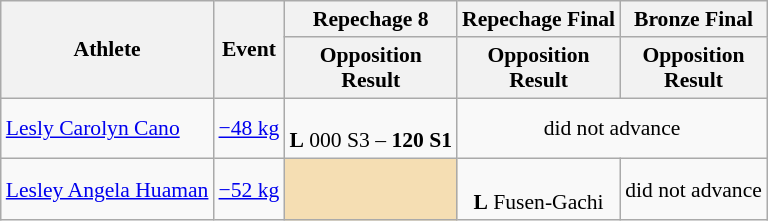<table class="wikitable" style="font-size:90%">
<tr>
<th rowspan="2">Athlete</th>
<th rowspan="2">Event</th>
<th>Repechage 8</th>
<th>Repechage Final</th>
<th>Bronze Final</th>
</tr>
<tr>
<th>Opposition<br>Result</th>
<th>Opposition<br>Result</th>
<th>Opposition<br>Result</th>
</tr>
<tr>
<td><a href='#'>Lesly Carolyn Cano</a></td>
<td><a href='#'>−48 kg</a></td>
<td align=center><br><strong>L</strong> 000 S3 – <strong>120 S1</strong></td>
<td align=center colspan="5">did not advance</td>
</tr>
<tr>
<td><a href='#'>Lesley Angela Huaman</a></td>
<td><a href='#'>−52 kg</a></td>
<td align="center" bgcolor=wheat></td>
<td align=center><br><strong>L</strong> Fusen-Gachi</td>
<td align=center colspan="5">did not advance</td>
</tr>
</table>
